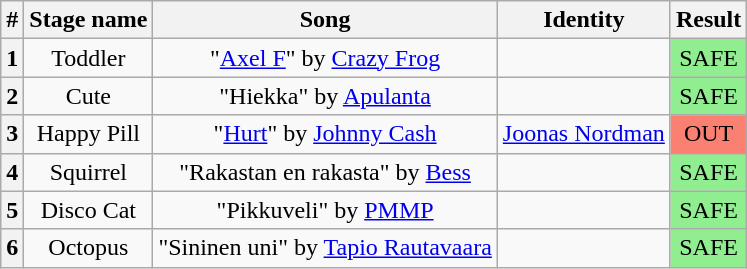<table class="wikitable plainrowheaders" style="text-align: center;">
<tr>
<th>#</th>
<th>Stage name</th>
<th>Song</th>
<th>Identity</th>
<th>Result</th>
</tr>
<tr>
<th>1</th>
<td>Toddler</td>
<td>"<a href='#'>Axel F</a>" by <a href='#'>Crazy Frog</a></td>
<td></td>
<td bgcolor="lightgreen">SAFE</td>
</tr>
<tr>
<th>2</th>
<td>Cute</td>
<td>"Hiekka" by <a href='#'>Apulanta</a></td>
<td></td>
<td bgcolor="lightgreen">SAFE</td>
</tr>
<tr>
<th>3</th>
<td>Happy Pill</td>
<td>"<a href='#'>Hurt</a>" by <a href='#'>Johnny Cash</a></td>
<td><a href='#'>Joonas Nordman</a></td>
<td bgcolor="salmon">OUT</td>
</tr>
<tr>
<th>4</th>
<td>Squirrel</td>
<td>"Rakastan en rakasta" by <a href='#'>Bess</a></td>
<td></td>
<td bgcolor="lightgreen">SAFE</td>
</tr>
<tr>
<th>5</th>
<td>Disco Cat</td>
<td>"Pikkuveli" by <a href='#'>PMMP</a></td>
<td></td>
<td bgcolor="lightgreen">SAFE</td>
</tr>
<tr>
<th>6</th>
<td>Octopus</td>
<td>"Sininen uni" by <a href='#'>Tapio Rautavaara</a></td>
<td></td>
<td bgcolor=lightgreen>SAFE</td>
</tr>
</table>
